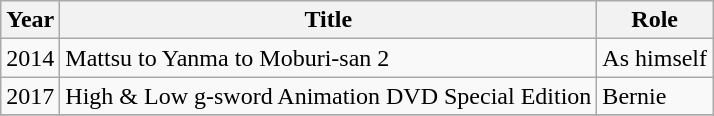<table class="wikitable">
<tr>
<th>Year</th>
<th>Title</th>
<th>Role</th>
</tr>
<tr>
<td>2014</td>
<td>Mattsu to Yanma to Moburi-san 2</td>
<td>As himself</td>
</tr>
<tr>
<td>2017</td>
<td>High & Low g-sword Animation DVD Special Edition</td>
<td>Bernie</td>
</tr>
<tr>
</tr>
</table>
